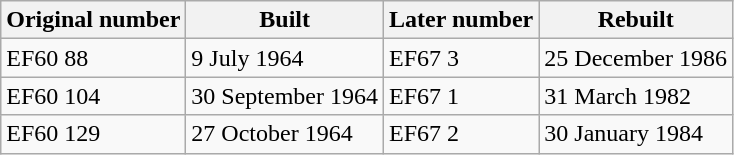<table class="wikitable">
<tr>
<th>Original number</th>
<th>Built</th>
<th>Later number</th>
<th>Rebuilt</th>
</tr>
<tr>
<td>EF60 88</td>
<td>9 July 1964</td>
<td>EF67 3</td>
<td>25 December 1986</td>
</tr>
<tr>
<td>EF60 104</td>
<td>30 September 1964</td>
<td>EF67 1</td>
<td>31 March 1982</td>
</tr>
<tr>
<td>EF60 129</td>
<td>27 October 1964</td>
<td>EF67 2</td>
<td>30 January 1984</td>
</tr>
</table>
